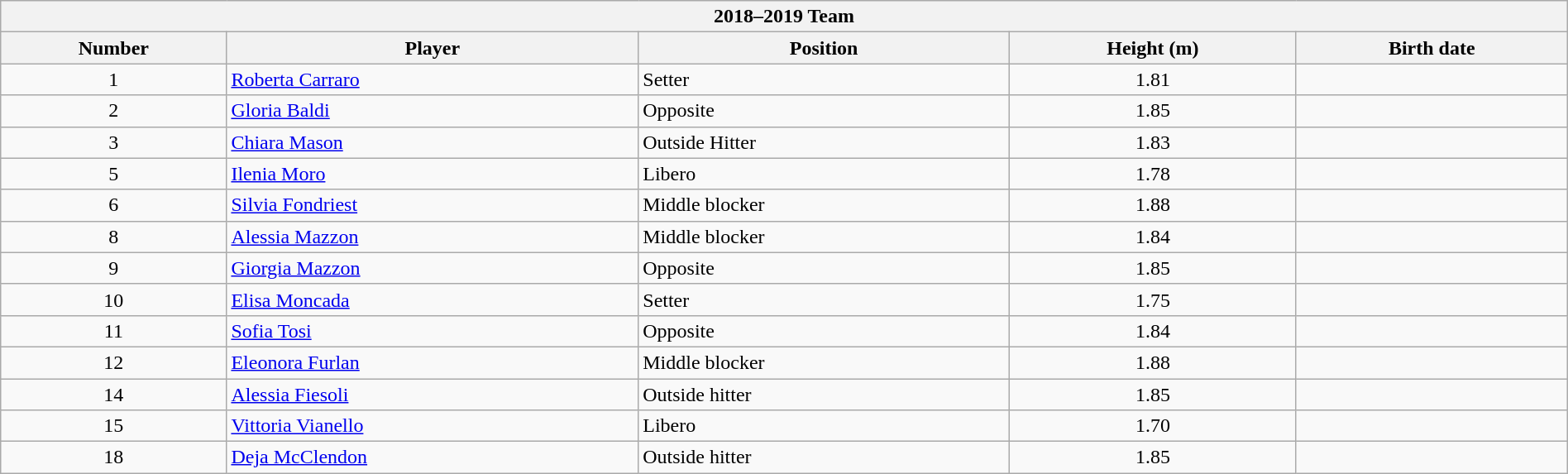<table class="wikitable collapsible collapsed" style="width:100%;">
<tr>
<th colspan=6><strong>2018–2019 Team</strong></th>
</tr>
<tr>
<th>Number</th>
<th>Player</th>
<th>Position</th>
<th>Height (m)</th>
<th>Birth date</th>
</tr>
<tr>
<td align=center>1</td>
<td> <a href='#'>Roberta Carraro</a></td>
<td>Setter</td>
<td align=center>1.81</td>
<td></td>
</tr>
<tr>
<td align=center>2</td>
<td> <a href='#'>Gloria Baldi</a></td>
<td>Opposite</td>
<td align=center>1.85</td>
<td></td>
</tr>
<tr>
<td align=center>3</td>
<td> <a href='#'>Chiara Mason</a></td>
<td>Outside Hitter</td>
<td align=center>1.83</td>
<td></td>
</tr>
<tr>
<td align=center>5</td>
<td> <a href='#'>Ilenia Moro</a></td>
<td>Libero</td>
<td align=center>1.78</td>
<td></td>
</tr>
<tr>
<td align=center>6</td>
<td> <a href='#'>Silvia Fondriest</a></td>
<td>Middle blocker</td>
<td align=center>1.88</td>
<td></td>
</tr>
<tr>
<td align=center>8</td>
<td> <a href='#'>Alessia Mazzon</a></td>
<td>Middle blocker</td>
<td align=center>1.84</td>
<td></td>
</tr>
<tr>
<td align=center>9</td>
<td> <a href='#'>Giorgia Mazzon</a></td>
<td>Opposite</td>
<td align=center>1.85</td>
<td></td>
</tr>
<tr>
<td align=center>10</td>
<td> <a href='#'>Elisa Moncada</a></td>
<td>Setter</td>
<td align=center>1.75</td>
<td></td>
</tr>
<tr>
<td align=center>11</td>
<td> <a href='#'>Sofia Tosi</a></td>
<td>Opposite</td>
<td align=center>1.84</td>
<td></td>
</tr>
<tr>
<td align=center>12</td>
<td> <a href='#'>Eleonora Furlan</a></td>
<td>Middle blocker</td>
<td align=center>1.88</td>
<td></td>
</tr>
<tr>
<td align=center>14</td>
<td> <a href='#'>Alessia Fiesoli</a></td>
<td>Outside hitter</td>
<td align=center>1.85</td>
<td></td>
</tr>
<tr>
<td align=center>15</td>
<td> <a href='#'>Vittoria Vianello</a></td>
<td>Libero</td>
<td align=center>1.70</td>
<td></td>
</tr>
<tr>
<td align=center>18</td>
<td> <a href='#'>Deja McClendon</a></td>
<td>Outside hitter</td>
<td align=center>1.85</td>
<td></td>
</tr>
</table>
